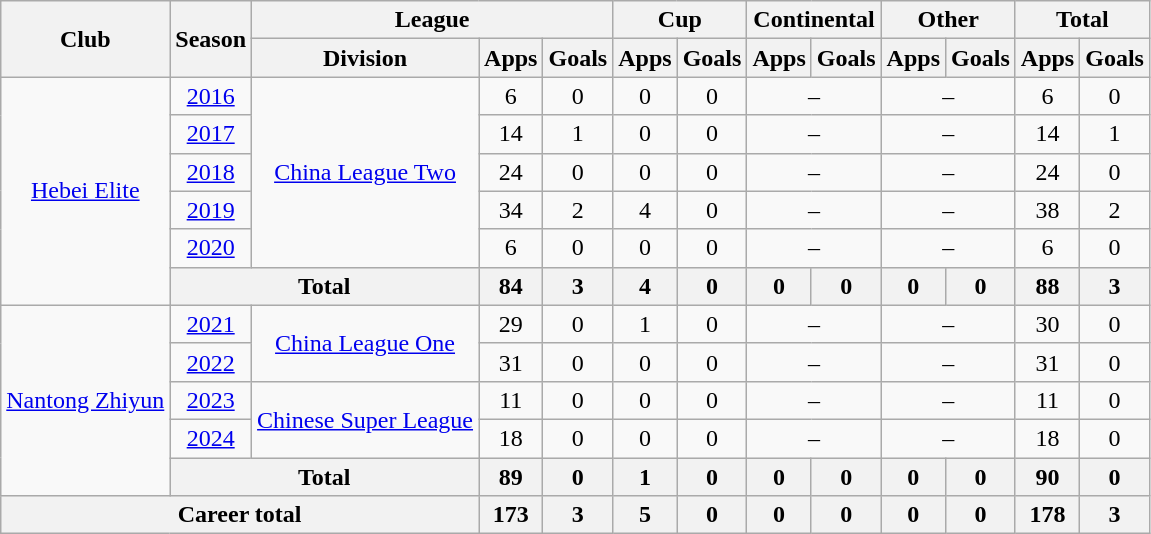<table class="wikitable" style="text-align: center">
<tr>
<th rowspan="2">Club</th>
<th rowspan="2">Season</th>
<th colspan="3">League</th>
<th colspan="2">Cup</th>
<th colspan="2">Continental</th>
<th colspan="2">Other</th>
<th colspan="2">Total</th>
</tr>
<tr>
<th>Division</th>
<th>Apps</th>
<th>Goals</th>
<th>Apps</th>
<th>Goals</th>
<th>Apps</th>
<th>Goals</th>
<th>Apps</th>
<th>Goals</th>
<th>Apps</th>
<th>Goals</th>
</tr>
<tr>
<td rowspan="6"><a href='#'>Hebei Elite</a></td>
<td><a href='#'>2016</a></td>
<td rowspan="5"><a href='#'>China League Two</a></td>
<td>6</td>
<td>0</td>
<td>0</td>
<td>0</td>
<td colspan="2">–</td>
<td colspan="2">–</td>
<td>6</td>
<td>0</td>
</tr>
<tr>
<td><a href='#'>2017</a></td>
<td>14</td>
<td>1</td>
<td>0</td>
<td>0</td>
<td colspan="2">–</td>
<td colspan="2">–</td>
<td>14</td>
<td>1</td>
</tr>
<tr>
<td><a href='#'>2018</a></td>
<td>24</td>
<td>0</td>
<td>0</td>
<td>0</td>
<td colspan="2">–</td>
<td colspan="2">–</td>
<td>24</td>
<td>0</td>
</tr>
<tr>
<td><a href='#'>2019</a></td>
<td>34</td>
<td>2</td>
<td>4</td>
<td>0</td>
<td colspan="2">–</td>
<td colspan="2">–</td>
<td>38</td>
<td>2</td>
</tr>
<tr>
<td><a href='#'>2020</a></td>
<td>6</td>
<td>0</td>
<td>0</td>
<td>0</td>
<td colspan="2">–</td>
<td colspan="2">–</td>
<td>6</td>
<td>0</td>
</tr>
<tr>
<th colspan=2>Total</th>
<th>84</th>
<th>3</th>
<th>4</th>
<th>0</th>
<th>0</th>
<th>0</th>
<th>0</th>
<th>0</th>
<th>88</th>
<th>3</th>
</tr>
<tr>
<td rowspan=5><a href='#'>Nantong Zhiyun</a></td>
<td><a href='#'>2021</a></td>
<td rowspan=2><a href='#'>China League One</a></td>
<td>29</td>
<td>0</td>
<td>1</td>
<td>0</td>
<td colspan="2">–</td>
<td colspan="2">–</td>
<td>30</td>
<td>0</td>
</tr>
<tr>
<td><a href='#'>2022</a></td>
<td>31</td>
<td>0</td>
<td>0</td>
<td>0</td>
<td colspan="2">–</td>
<td colspan="2">–</td>
<td>31</td>
<td>0</td>
</tr>
<tr>
<td><a href='#'>2023</a></td>
<td rowspan=2><a href='#'>Chinese Super League</a></td>
<td>11</td>
<td>0</td>
<td>0</td>
<td>0</td>
<td colspan="2">–</td>
<td colspan="2">–</td>
<td>11</td>
<td>0</td>
</tr>
<tr>
<td><a href='#'>2024</a></td>
<td>18</td>
<td>0</td>
<td>0</td>
<td>0</td>
<td colspan="2">–</td>
<td colspan="2">–</td>
<td>18</td>
<td>0</td>
</tr>
<tr>
<th colspan=2>Total</th>
<th>89</th>
<th>0</th>
<th>1</th>
<th>0</th>
<th>0</th>
<th>0</th>
<th>0</th>
<th>0</th>
<th>90</th>
<th>0</th>
</tr>
<tr>
<th colspan=3>Career total</th>
<th>173</th>
<th>3</th>
<th>5</th>
<th>0</th>
<th>0</th>
<th>0</th>
<th>0</th>
<th>0</th>
<th>178</th>
<th>3</th>
</tr>
</table>
